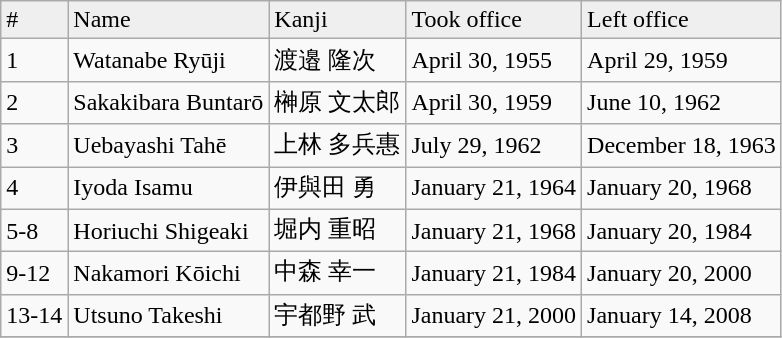<table class="wikitable">
<tr bgcolor="#efefef">
<td>#</td>
<td>Name</td>
<td>Kanji</td>
<td>Took office</td>
<td>Left office</td>
</tr>
<tr>
<td>1</td>
<td>Watanabe Ryūji</td>
<td>渡邉 隆次</td>
<td>April 30, 1955</td>
<td>April 29, 1959</td>
</tr>
<tr>
<td>2</td>
<td>Sakakibara Buntarō</td>
<td>榊原 文太郎</td>
<td>April 30, 1959</td>
<td>June 10, 1962</td>
</tr>
<tr>
<td>3</td>
<td>Uebayashi Tahē</td>
<td>上林 多兵惠</td>
<td>July 29, 1962</td>
<td>December 18, 1963</td>
</tr>
<tr>
<td>4</td>
<td>Iyoda Isamu</td>
<td>伊與田 勇</td>
<td>January 21, 1964</td>
<td>January 20, 1968</td>
</tr>
<tr>
<td>5-8</td>
<td>Horiuchi Shigeaki</td>
<td>堀内 重昭</td>
<td>January 21, 1968</td>
<td>January 20, 1984</td>
</tr>
<tr>
<td>9-12</td>
<td>Nakamori Kōichi</td>
<td>中森 幸一</td>
<td>January 21, 1984</td>
<td>January 20, 2000</td>
</tr>
<tr>
<td>13-14</td>
<td>Utsuno Takeshi</td>
<td>宇都野 武</td>
<td>January 21, 2000</td>
<td>January 14, 2008</td>
</tr>
<tr>
</tr>
</table>
